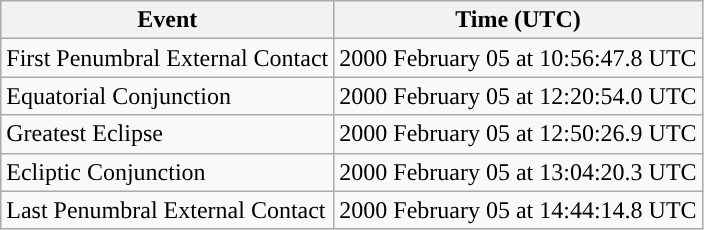<table class="wikitable">
<tr>
<th>Event</th>
<th>Time (UTC)</th>
</tr>
<tr>
<td>First Penumbral External Contact</td>
<td>2000 February 05 at 10:56:47.8 UTC</td>
</tr>
<tr>
<td>Equatorial Conjunction</td>
<td>2000 February 05 at 12:20:54.0 UTC</td>
</tr>
<tr>
<td>Greatest Eclipse</td>
<td>2000 February 05 at 12:50:26.9 UTC</td>
</tr>
<tr>
<td>Ecliptic Conjunction</td>
<td>2000 February 05 at 13:04:20.3 UTC</td>
</tr>
<tr>
<td>Last Penumbral External Contact</td>
<td>2000 February 05 at 14:44:14.8 UTC</td>
</tr>
</table>
